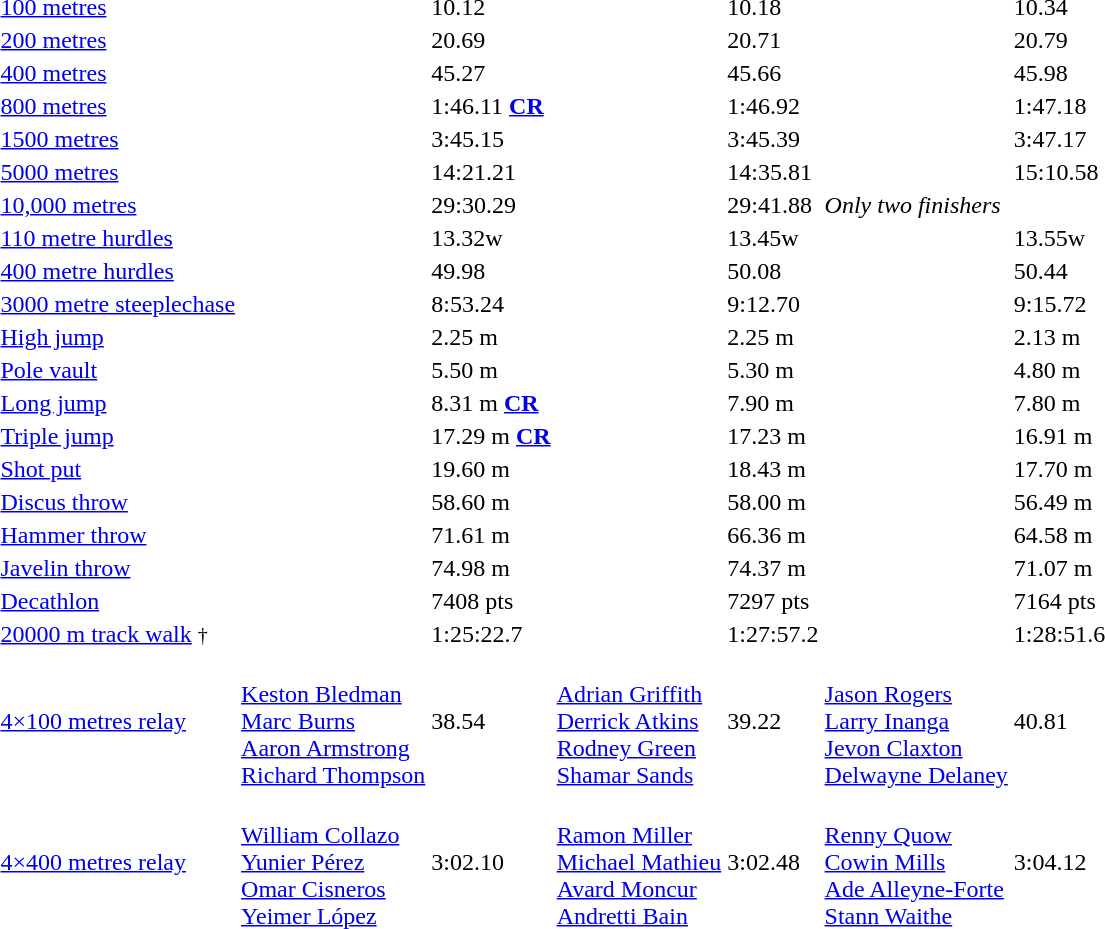<table>
<tr>
<td><a href='#'>100 metres</a></td>
<td></td>
<td>10.12</td>
<td></td>
<td>10.18</td>
<td></td>
<td>10.34</td>
</tr>
<tr>
<td><a href='#'>200 metres</a></td>
<td></td>
<td>20.69</td>
<td></td>
<td>20.71</td>
<td></td>
<td>20.79</td>
</tr>
<tr>
<td><a href='#'>400 metres</a></td>
<td></td>
<td>45.27</td>
<td></td>
<td>45.66</td>
<td></td>
<td>45.98</td>
</tr>
<tr>
<td><a href='#'>800 metres</a></td>
<td></td>
<td>1:46.11 <strong><a href='#'>CR</a></strong></td>
<td></td>
<td>1:46.92</td>
<td></td>
<td>1:47.18</td>
</tr>
<tr>
<td><a href='#'>1500 metres</a></td>
<td></td>
<td>3:45.15</td>
<td></td>
<td>3:45.39</td>
<td></td>
<td>3:47.17</td>
</tr>
<tr>
<td><a href='#'>5000 metres</a></td>
<td></td>
<td>14:21.21</td>
<td></td>
<td>14:35.81</td>
<td></td>
<td>15:10.58</td>
</tr>
<tr>
<td><a href='#'>10,000 metres</a></td>
<td></td>
<td>29:30.29</td>
<td></td>
<td>29:41.88</td>
<td colspan=2><em>Only two finishers</em></td>
</tr>
<tr>
<td><a href='#'>110 metre hurdles</a></td>
<td></td>
<td>13.32w</td>
<td></td>
<td>13.45w</td>
<td></td>
<td>13.55w</td>
</tr>
<tr>
<td><a href='#'>400 metre hurdles</a></td>
<td></td>
<td>49.98</td>
<td></td>
<td>50.08</td>
<td></td>
<td>50.44</td>
</tr>
<tr>
<td><a href='#'>3000 metre steeplechase</a></td>
<td></td>
<td>8:53.24</td>
<td></td>
<td>9:12.70</td>
<td></td>
<td>9:15.72</td>
</tr>
<tr>
<td><a href='#'>High jump</a></td>
<td></td>
<td>2.25 m</td>
<td></td>
<td>2.25 m</td>
<td></td>
<td>2.13 m</td>
</tr>
<tr>
<td><a href='#'>Pole vault</a></td>
<td></td>
<td>5.50 m</td>
<td></td>
<td>5.30 m</td>
<td></td>
<td>4.80 m</td>
</tr>
<tr>
<td><a href='#'>Long jump</a></td>
<td></td>
<td>8.31 m <strong><a href='#'>CR</a></strong></td>
<td></td>
<td>7.90 m</td>
<td></td>
<td>7.80 m</td>
</tr>
<tr>
<td><a href='#'>Triple jump</a></td>
<td></td>
<td>17.29 m <strong><a href='#'>CR</a></strong></td>
<td></td>
<td>17.23 m</td>
<td></td>
<td>16.91 m</td>
</tr>
<tr>
<td><a href='#'>Shot put</a></td>
<td></td>
<td>19.60 m</td>
<td></td>
<td>18.43 m</td>
<td></td>
<td>17.70 m</td>
</tr>
<tr>
<td><a href='#'>Discus throw</a></td>
<td></td>
<td>58.60 m</td>
<td></td>
<td>58.00 m</td>
<td></td>
<td>56.49 m</td>
</tr>
<tr>
<td><a href='#'>Hammer throw</a></td>
<td></td>
<td>71.61 m</td>
<td></td>
<td>66.36 m</td>
<td></td>
<td>64.58 m</td>
</tr>
<tr>
<td><a href='#'>Javelin throw</a></td>
<td></td>
<td>74.98 m</td>
<td></td>
<td>74.37 m</td>
<td></td>
<td>71.07 m</td>
</tr>
<tr>
<td><a href='#'>Decathlon</a></td>
<td></td>
<td>7408 pts</td>
<td></td>
<td>7297 pts</td>
<td></td>
<td>7164 pts</td>
</tr>
<tr>
<td><a href='#'>20000 m track walk</a> <small>†</small></td>
<td></td>
<td>1:25:22.7</td>
<td></td>
<td>1:27:57.2</td>
<td></td>
<td>1:28:51.6</td>
</tr>
<tr>
<td><a href='#'>4×100 metres relay</a></td>
<td><br><a href='#'>Keston Bledman</a><br><a href='#'>Marc Burns</a><br><a href='#'>Aaron Armstrong</a><br><a href='#'>Richard Thompson</a></td>
<td>38.54</td>
<td><br><a href='#'>Adrian Griffith</a><br><a href='#'>Derrick Atkins</a><br><a href='#'>Rodney Green</a><br><a href='#'>Shamar Sands</a></td>
<td>39.22</td>
<td><br><a href='#'>Jason Rogers</a><br><a href='#'>Larry Inanga</a><br><a href='#'>Jevon Claxton</a><br><a href='#'>Delwayne Delaney</a></td>
<td>40.81</td>
</tr>
<tr>
<td><a href='#'>4×400 metres relay</a></td>
<td><br><a href='#'>William Collazo</a><br><a href='#'>Yunier Pérez</a><br><a href='#'>Omar Cisneros</a><br><a href='#'>Yeimer López</a></td>
<td>3:02.10</td>
<td><br><a href='#'>Ramon Miller</a><br><a href='#'>Michael Mathieu</a><br><a href='#'>Avard Moncur</a><br><a href='#'>Andretti Bain</a></td>
<td>3:02.48</td>
<td><br><a href='#'>Renny Quow</a><br><a href='#'>Cowin Mills</a><br><a href='#'>Ade Alleyne-Forte</a><br><a href='#'>Stann Waithe</a></td>
<td>3:04.12</td>
</tr>
</table>
